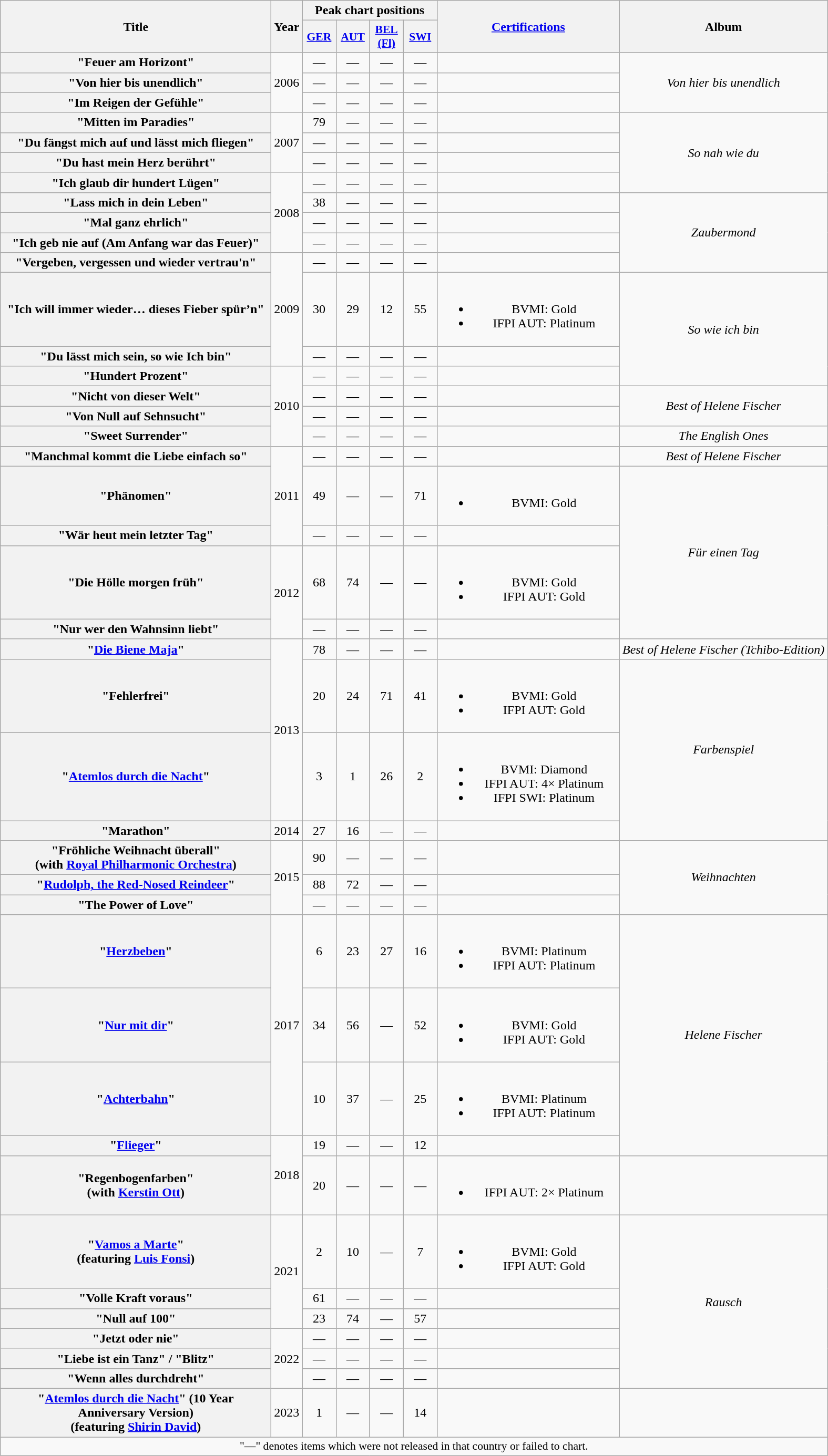<table class="wikitable plainrowheaders" style="text-align: center;" border="1">
<tr>
<th scope="col" rowspan="2" style="width:21em;">Title</th>
<th scope="col" rowspan="2">Year</th>
<th scope="col" colspan="4">Peak chart positions</th>
<th scope="col" rowspan="2" style="width:14em;"><a href='#'>Certifications</a></th>
<th scope="col" rowspan="2">Album</th>
</tr>
<tr>
<th scope="col" style="width:2.5em;font-size:90%;"><a href='#'>GER</a><br></th>
<th scope="col" style="width:2.5em;font-size:90%;"><a href='#'>AUT</a><br></th>
<th scope="col" style="width:2.5em;font-size:90%;"><a href='#'>BEL<br>(Fl)</a><br></th>
<th scope="col" style="width:2.5em;font-size:90%;"><a href='#'>SWI</a><br></th>
</tr>
<tr>
<th scope="row">"Feuer am Horizont"</th>
<td rowspan="3">2006</td>
<td>—</td>
<td>—</td>
<td>—</td>
<td>—</td>
<td></td>
<td rowspan="3"><em>Von hier bis unendlich</em></td>
</tr>
<tr>
<th scope="row">"Von hier bis unendlich"</th>
<td>—</td>
<td>—</td>
<td>—</td>
<td>—</td>
<td></td>
</tr>
<tr>
<th scope="row">"Im Reigen der Gefühle"</th>
<td>—</td>
<td>—</td>
<td>—</td>
<td>—</td>
<td></td>
</tr>
<tr>
<th scope="row">"Mitten im Paradies"</th>
<td rowspan="3">2007</td>
<td>79</td>
<td>—</td>
<td>—</td>
<td>—</td>
<td></td>
<td rowspan="4"><em>So nah wie du</em></td>
</tr>
<tr>
<th scope="row">"Du fängst mich auf und lässt mich fliegen"</th>
<td>—</td>
<td>—</td>
<td>—</td>
<td>—</td>
<td></td>
</tr>
<tr>
<th scope="row">"Du hast mein Herz berührt"</th>
<td>—</td>
<td>—</td>
<td>—</td>
<td>—</td>
<td></td>
</tr>
<tr>
<th scope="row">"Ich glaub dir hundert Lügen"</th>
<td rowspan="4">2008</td>
<td>—</td>
<td>—</td>
<td>—</td>
<td>—</td>
<td></td>
</tr>
<tr>
<th scope="row">"Lass mich in dein Leben"</th>
<td>38</td>
<td>—</td>
<td>—</td>
<td>—</td>
<td></td>
<td rowspan="4"><em>Zaubermond</em></td>
</tr>
<tr>
<th scope="row">"Mal ganz ehrlich"</th>
<td>—</td>
<td>—</td>
<td>—</td>
<td>—</td>
<td></td>
</tr>
<tr>
<th scope="row">"Ich geb nie auf (Am Anfang war das Feuer)"</th>
<td>—</td>
<td>—</td>
<td>—</td>
<td>—</td>
<td></td>
</tr>
<tr>
<th scope="row">"Vergeben, vergessen und wieder vertrau'n"</th>
<td rowspan="3">2009</td>
<td>—</td>
<td>—</td>
<td>—</td>
<td>—</td>
<td></td>
</tr>
<tr>
<th scope="row">"Ich will immer wieder… dieses Fieber spür’n"</th>
<td>30</td>
<td>29</td>
<td>12</td>
<td>55</td>
<td><br><ul><li>BVMI: Gold</li><li>IFPI AUT: Platinum</li></ul></td>
<td rowspan="3"><em>So wie ich bin</em></td>
</tr>
<tr>
<th scope="row">"Du lässt mich sein, so wie Ich bin"</th>
<td>—</td>
<td>—</td>
<td>—</td>
<td>—</td>
<td></td>
</tr>
<tr>
<th scope="row">"Hundert Prozent"</th>
<td rowspan="4">2010</td>
<td>—</td>
<td>—</td>
<td>—</td>
<td>—</td>
<td></td>
</tr>
<tr>
<th scope="row">"Nicht von dieser Welt"</th>
<td>—</td>
<td>—</td>
<td>—</td>
<td>—</td>
<td></td>
<td rowspan="2"><em>Best of Helene Fischer</em></td>
</tr>
<tr>
<th scope="row">"Von Null auf Sehnsucht"</th>
<td>—</td>
<td>—</td>
<td>—</td>
<td>—</td>
<td></td>
</tr>
<tr>
<th scope="row">"Sweet Surrender"</th>
<td>—</td>
<td>—</td>
<td>—</td>
<td>—</td>
<td></td>
<td><em>The English Ones</em></td>
</tr>
<tr>
<th scope="row">"Manchmal kommt die Liebe einfach so"</th>
<td rowspan="3">2011</td>
<td>—</td>
<td>—</td>
<td>—</td>
<td>—</td>
<td></td>
<td><em>Best of Helene Fischer</em></td>
</tr>
<tr>
<th scope="row">"Phänomen"</th>
<td>49</td>
<td>—</td>
<td>—</td>
<td>71</td>
<td><br><ul><li>BVMI: Gold</li></ul></td>
<td rowspan="4"><em>Für einen Tag</em></td>
</tr>
<tr>
<th scope="row">"Wär heut mein letzter Tag"</th>
<td>—</td>
<td>—</td>
<td>—</td>
<td>—</td>
<td></td>
</tr>
<tr>
<th scope="row">"Die Hölle morgen früh"</th>
<td rowspan="2">2012</td>
<td>68</td>
<td>74</td>
<td>—</td>
<td>—</td>
<td><br><ul><li>BVMI: Gold</li><li>IFPI AUT: Gold</li></ul></td>
</tr>
<tr>
<th scope="row">"Nur wer den Wahnsinn liebt"</th>
<td>—</td>
<td>—</td>
<td>—</td>
<td>—</td>
<td></td>
</tr>
<tr>
<th scope="row">"<a href='#'>Die Biene Maja</a>"</th>
<td rowspan="3">2013</td>
<td>78</td>
<td>—</td>
<td>—</td>
<td>—</td>
<td></td>
<td><em>Best of Helene Fischer (Tchibo-Edition)</em></td>
</tr>
<tr>
<th scope="row">"Fehlerfrei"</th>
<td>20</td>
<td>24</td>
<td>71</td>
<td>41</td>
<td><br><ul><li>BVMI: Gold</li><li>IFPI AUT: Gold</li></ul></td>
<td rowspan="3"><em>Farbenspiel</em></td>
</tr>
<tr>
<th scope="row">"<a href='#'>Atemlos durch die Nacht</a>"</th>
<td>3</td>
<td>1</td>
<td>26</td>
<td>2</td>
<td><br><ul><li>BVMI: Diamond</li><li>IFPI AUT: 4× Platinum</li><li>IFPI SWI: Platinum</li></ul></td>
</tr>
<tr>
<th scope="row">"Marathon"</th>
<td>2014</td>
<td>27</td>
<td>16</td>
<td>—</td>
<td>—</td>
<td></td>
</tr>
<tr>
<th scope="row">"Fröhliche Weihnacht überall"<br><span>(with <a href='#'>Royal Philharmonic Orchestra</a>)</span></th>
<td rowspan="3">2015</td>
<td>90</td>
<td>—</td>
<td>—</td>
<td>—</td>
<td></td>
<td rowspan="3"><em>Weihnachten</em></td>
</tr>
<tr>
<th scope="row">"<a href='#'>Rudolph, the Red-Nosed Reindeer</a>"</th>
<td>88</td>
<td>72</td>
<td>—</td>
<td>—</td>
<td></td>
</tr>
<tr>
<th scope="row">"The Power of Love"</th>
<td>—</td>
<td>—</td>
<td>—</td>
<td>—</td>
<td></td>
</tr>
<tr>
<th scope="row">"<a href='#'>Herzbeben</a>"</th>
<td rowspan="3">2017</td>
<td>6</td>
<td>23</td>
<td>27</td>
<td>16</td>
<td><br><ul><li>BVMI: Platinum</li><li>IFPI AUT: Platinum</li></ul></td>
<td rowspan="4"><em>Helene Fischer</em></td>
</tr>
<tr>
<th scope="row">"<a href='#'>Nur mit dir</a>"</th>
<td>34</td>
<td>56</td>
<td>—</td>
<td>52</td>
<td><br><ul><li>BVMI: Gold</li><li>IFPI AUT: Gold</li></ul></td>
</tr>
<tr>
<th scope="row">"<a href='#'>Achterbahn</a>"</th>
<td>10</td>
<td>37</td>
<td>—</td>
<td>25</td>
<td><br><ul><li>BVMI: Platinum</li><li>IFPI AUT: Platinum</li></ul></td>
</tr>
<tr>
<th scope="row">"<a href='#'>Flieger</a>"</th>
<td rowspan="2">2018</td>
<td>19</td>
<td>—</td>
<td>—</td>
<td>12</td>
<td></td>
</tr>
<tr>
<th scope="row">"Regenbogenfarben"<br><span>(with <a href='#'>Kerstin Ott</a>)</span></th>
<td>20</td>
<td>—</td>
<td>—</td>
<td>—</td>
<td><br><ul><li>IFPI AUT: 2× Platinum</li></ul></td>
<td></td>
</tr>
<tr>
<th scope="row">"<a href='#'>Vamos a Marte</a>"<br><span>(featuring <a href='#'>Luis Fonsi</a>)</span></th>
<td rowspan="3">2021</td>
<td>2</td>
<td>10</td>
<td>—</td>
<td>7</td>
<td><br><ul><li>BVMI: Gold</li><li>IFPI AUT: Gold</li></ul></td>
<td rowspan="6"><em>Rausch</em></td>
</tr>
<tr>
<th scope="row">"Volle Kraft voraus"</th>
<td>61</td>
<td>—</td>
<td>—</td>
<td>—</td>
<td></td>
</tr>
<tr>
<th scope="row">"Null auf 100"</th>
<td>23</td>
<td>74</td>
<td>—</td>
<td>57</td>
<td></td>
</tr>
<tr>
<th scope="row">"Jetzt oder nie"</th>
<td rowspan="3">2022</td>
<td>—</td>
<td>—</td>
<td>—</td>
<td>—</td>
<td></td>
</tr>
<tr>
<th scope="row">"Liebe ist ein Tanz" / "Blitz"</th>
<td>—</td>
<td>—</td>
<td>—</td>
<td>—</td>
<td></td>
</tr>
<tr>
<th scope="row">"Wenn alles durchdreht"</th>
<td>—</td>
<td>—</td>
<td>—</td>
<td>—</td>
<td></td>
</tr>
<tr>
<th scope="row">"<a href='#'>Atemlos durch die Nacht</a>" (10 Year Anniversary Version)<br><span>(featuring <a href='#'>Shirin David</a>)</span></th>
<td>2023</td>
<td>1</td>
<td>—</td>
<td>—</td>
<td>14</td>
<td></td>
<td></td>
</tr>
<tr>
<td colspan="8" align="center" style="font-size:90%;">"—" denotes items which were not released in that country or failed to chart.</td>
</tr>
</table>
